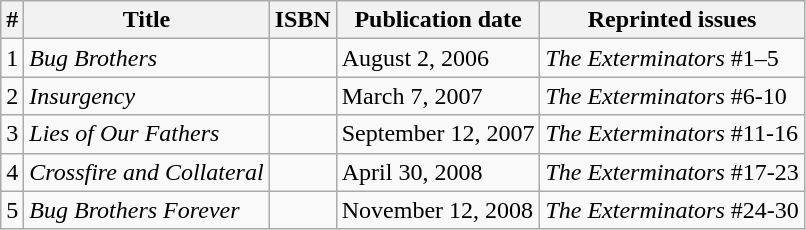<table class="wikitable">
<tr>
<th>#</th>
<th>Title</th>
<th>ISBN</th>
<th>Publication date</th>
<th>Reprinted issues</th>
</tr>
<tr>
<td>1</td>
<td><em>Bug Brothers</em></td>
<td></td>
<td>August 2, 2006</td>
<td><em>The Exterminators</em> #1–5</td>
</tr>
<tr>
<td>2</td>
<td><em>Insurgency</em></td>
<td></td>
<td>March 7, 2007</td>
<td><em>The Exterminators</em> #6-10</td>
</tr>
<tr>
<td>3</td>
<td><em>Lies of Our Fathers</em></td>
<td></td>
<td>September 12, 2007</td>
<td><em>The Exterminators</em> #11-16</td>
</tr>
<tr>
<td>4</td>
<td><em>Crossfire and Collateral</em></td>
<td></td>
<td>April 30, 2008</td>
<td><em>The Exterminators</em> #17-23</td>
</tr>
<tr>
<td>5</td>
<td><em>Bug Brothers Forever</em></td>
<td></td>
<td>November 12, 2008</td>
<td><em>The Exterminators</em> #24-30</td>
</tr>
</table>
